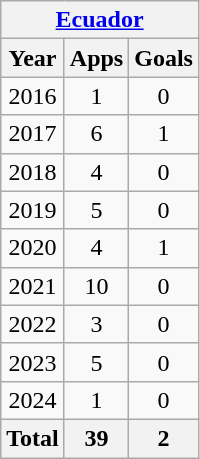<table class="wikitable" style="text-align:center">
<tr>
<th colspan=3><a href='#'>Ecuador</a></th>
</tr>
<tr>
<th>Year</th>
<th>Apps</th>
<th>Goals</th>
</tr>
<tr>
<td>2016</td>
<td>1</td>
<td>0</td>
</tr>
<tr>
<td>2017</td>
<td>6</td>
<td>1</td>
</tr>
<tr>
<td>2018</td>
<td>4</td>
<td>0</td>
</tr>
<tr>
<td>2019</td>
<td>5</td>
<td>0</td>
</tr>
<tr>
<td>2020</td>
<td>4</td>
<td>1</td>
</tr>
<tr>
<td>2021</td>
<td>10</td>
<td>0</td>
</tr>
<tr>
<td>2022</td>
<td>3</td>
<td>0</td>
</tr>
<tr>
<td>2023</td>
<td>5</td>
<td>0</td>
</tr>
<tr>
<td>2024</td>
<td>1</td>
<td>0</td>
</tr>
<tr>
<th>Total</th>
<th>39</th>
<th>2</th>
</tr>
</table>
